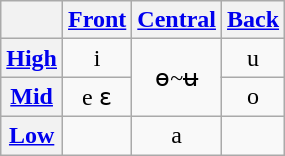<table class="wikitable IPA" style="text-align:center">
<tr>
<th></th>
<th><a href='#'>Front</a></th>
<th><a href='#'>Central</a></th>
<th><a href='#'>Back</a></th>
</tr>
<tr align="center">
<th><a href='#'>High</a></th>
<td>i</td>
<td rowspan="2">ɵ~ʉ</td>
<td>u</td>
</tr>
<tr align="center">
<th><a href='#'>Mid</a></th>
<td>e ɛ</td>
<td>o</td>
</tr>
<tr align="center">
<th><a href='#'>Low</a></th>
<td></td>
<td>a</td>
<td></td>
</tr>
</table>
